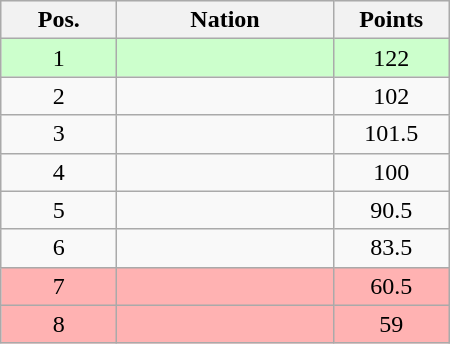<table class="wikitable gauche" cellspacing="1" style="width:300px;">
<tr style="background:#efefef; text-align:center;">
<th style="width:70px;">Pos.</th>
<th>Nation</th>
<th style="width:70px;">Points</th>
</tr>
<tr style="vertical-align:top; text-align:center; background:#ccffcc;">
<td>1</td>
<td style="text-align:left;"></td>
<td>122</td>
</tr>
<tr style="vertical-align:top; text-align:center;">
<td>2</td>
<td style="text-align:left;"></td>
<td>102</td>
</tr>
<tr style="vertical-align:top; text-align:center;">
<td>3</td>
<td style="text-align:left;"></td>
<td>101.5</td>
</tr>
<tr style="vertical-align:top; text-align:center;">
<td>4</td>
<td style="text-align:left;"></td>
<td>100</td>
</tr>
<tr style="vertical-align:top; text-align:center;">
<td>5</td>
<td style="text-align:left;"></td>
<td>90.5</td>
</tr>
<tr style="vertical-align:top; text-align:center;">
<td>6</td>
<td style="text-align:left;"></td>
<td>83.5</td>
</tr>
<tr style="vertical-align:top; text-align:center; background:#ffb2b2;">
<td>7</td>
<td style="text-align:left;"></td>
<td>60.5</td>
</tr>
<tr style="vertical-align:top; text-align:center; background:#ffb2b2;">
<td>8</td>
<td style="text-align:left;"></td>
<td>59</td>
</tr>
</table>
